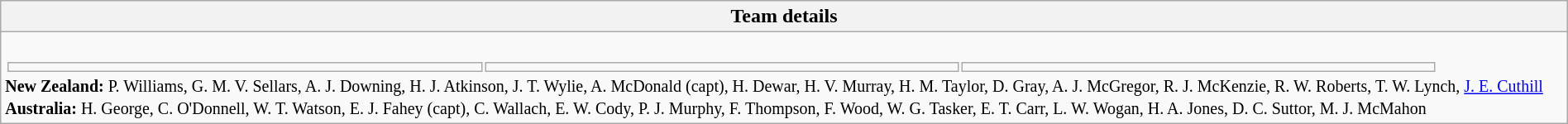<table class="wikitable collapsible collapsed" style="width:100%">
<tr>
<th>Team details</th>
</tr>
<tr>
<td><br><table width=92% |>
<tr>
<td></td>
<td></td>
<td></td>
</tr>
</table>
<small>
<strong>New Zealand:</strong> P. Williams, G. M. V. Sellars, A. J. Downing, H. J. Atkinson, J. T. Wylie, A. McDonald (capt), H. Dewar, H. V. Murray, H. M. Taylor, D. Gray, A. J. McGregor, R. J. McKenzie, R. W. Roberts, T. W. Lynch, <a href='#'>J. E. Cuthill</a>
<br>
<strong>Australia:</strong> H. George, C. O'Donnell, W. T. Watson, E. J. Fahey (capt), C. Wallach, E. W. Cody, P. J. Murphy, F. Thompson, F. Wood, W. G. Tasker, E. T. Carr, L. W. Wogan, H. A. Jones, D. C. Suttor, M. J. McMahon
</small></td>
</tr>
</table>
